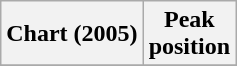<table class="wikitable plainrowheaders" style="text-align:center">
<tr>
<th>Chart (2005)</th>
<th>Peak<br>position</th>
</tr>
<tr>
</tr>
</table>
